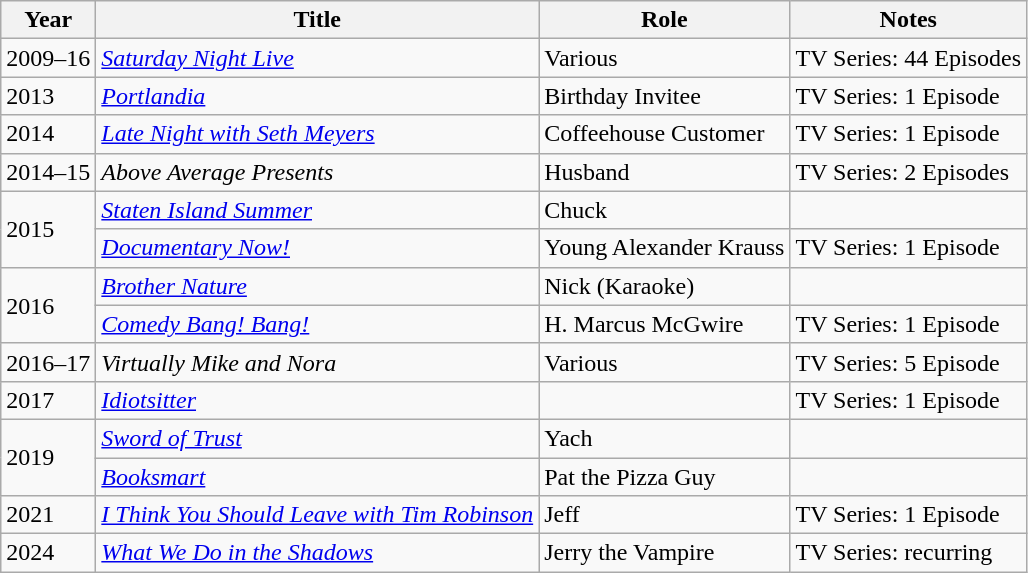<table class="wikitable sortable plainrowheaders">
<tr>
<th scope="col">Year</th>
<th scope="col">Title</th>
<th scope="col">Role</th>
<th scope="col" class="unsortable">Notes</th>
</tr>
<tr>
<td>2009–16</td>
<td><em><a href='#'>Saturday Night Live</a></em></td>
<td>Various</td>
<td>TV Series: 44 Episodes</td>
</tr>
<tr>
<td>2013</td>
<td><em><a href='#'>Portlandia</a></em></td>
<td>Birthday Invitee</td>
<td>TV Series: 1 Episode</td>
</tr>
<tr>
<td>2014</td>
<td><em><a href='#'>Late Night with Seth Meyers</a></em></td>
<td>Coffeehouse Customer</td>
<td>TV Series: 1 Episode</td>
</tr>
<tr>
<td>2014–15</td>
<td><em>Above Average Presents</em></td>
<td>Husband</td>
<td>TV Series: 2 Episodes</td>
</tr>
<tr>
<td rowspan="2">2015</td>
<td><em><a href='#'>Staten Island Summer</a></em></td>
<td>Chuck</td>
<td></td>
</tr>
<tr>
<td><em><a href='#'>Documentary Now!</a></em></td>
<td>Young Alexander Krauss</td>
<td>TV Series: 1 Episode</td>
</tr>
<tr>
<td rowspan="2">2016</td>
<td><em><a href='#'>Brother Nature</a></em></td>
<td>Nick (Karaoke)</td>
<td></td>
</tr>
<tr>
<td><em><a href='#'>Comedy Bang! Bang!</a></em></td>
<td>H. Marcus McGwire</td>
<td>TV Series: 1 Episode</td>
</tr>
<tr>
<td>2016–17</td>
<td><em>Virtually Mike and Nora</em></td>
<td>Various</td>
<td>TV Series: 5 Episode</td>
</tr>
<tr>
<td>2017</td>
<td><em><a href='#'>Idiotsitter</a></em></td>
<td></td>
<td>TV Series: 1 Episode</td>
</tr>
<tr>
<td rowspan="2">2019</td>
<td><em><a href='#'>Sword of Trust</a></em></td>
<td>Yach</td>
<td></td>
</tr>
<tr>
<td><em><a href='#'>Booksmart</a></em></td>
<td>Pat the Pizza Guy</td>
<td></td>
</tr>
<tr>
<td>2021</td>
<td><em><a href='#'>I Think You Should Leave with Tim Robinson</a></em></td>
<td>Jeff</td>
<td>TV Series: 1 Episode</td>
</tr>
<tr>
<td>2024</td>
<td><em><a href='#'>What We Do in the Shadows</a></em></td>
<td>Jerry the Vampire</td>
<td>TV Series: recurring</td>
</tr>
</table>
